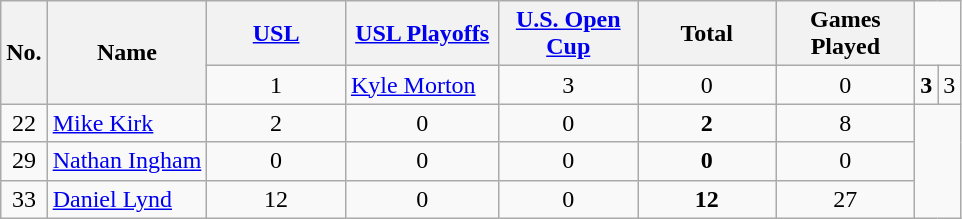<table class="wikitable sortable" style="text-align: center;">
<tr>
<th rowspan=2>No.</th>
<th rowspan=2>Name</th>
<th style="width:85px;"><a href='#'>USL</a></th>
<th style="width:95px;"><a href='#'>USL Playoffs</a></th>
<th style="width:85px;"><a href='#'>U.S. Open Cup</a></th>
<th style="width:85px;"><strong>Total</strong></th>
<th style="width:85px;"><strong>Games Played</strong></th>
</tr>
<tr>
<td>1</td>
<td align=left> <a href='#'>Kyle Morton</a></td>
<td>3</td>
<td>0</td>
<td>0</td>
<td><strong>3</strong></td>
<td>3</td>
</tr>
<tr>
<td>22</td>
<td align=left> <a href='#'>Mike Kirk</a></td>
<td>2</td>
<td>0</td>
<td>0</td>
<td><strong>2</strong></td>
<td>8</td>
</tr>
<tr>
<td>29</td>
<td align=left> <a href='#'>Nathan Ingham</a></td>
<td>0</td>
<td>0</td>
<td>0</td>
<td><strong>0</strong></td>
<td>0</td>
</tr>
<tr>
<td>33</td>
<td align=left> <a href='#'>Daniel Lynd</a></td>
<td>12</td>
<td>0</td>
<td>0</td>
<td><strong>12</strong></td>
<td>27</td>
</tr>
</table>
